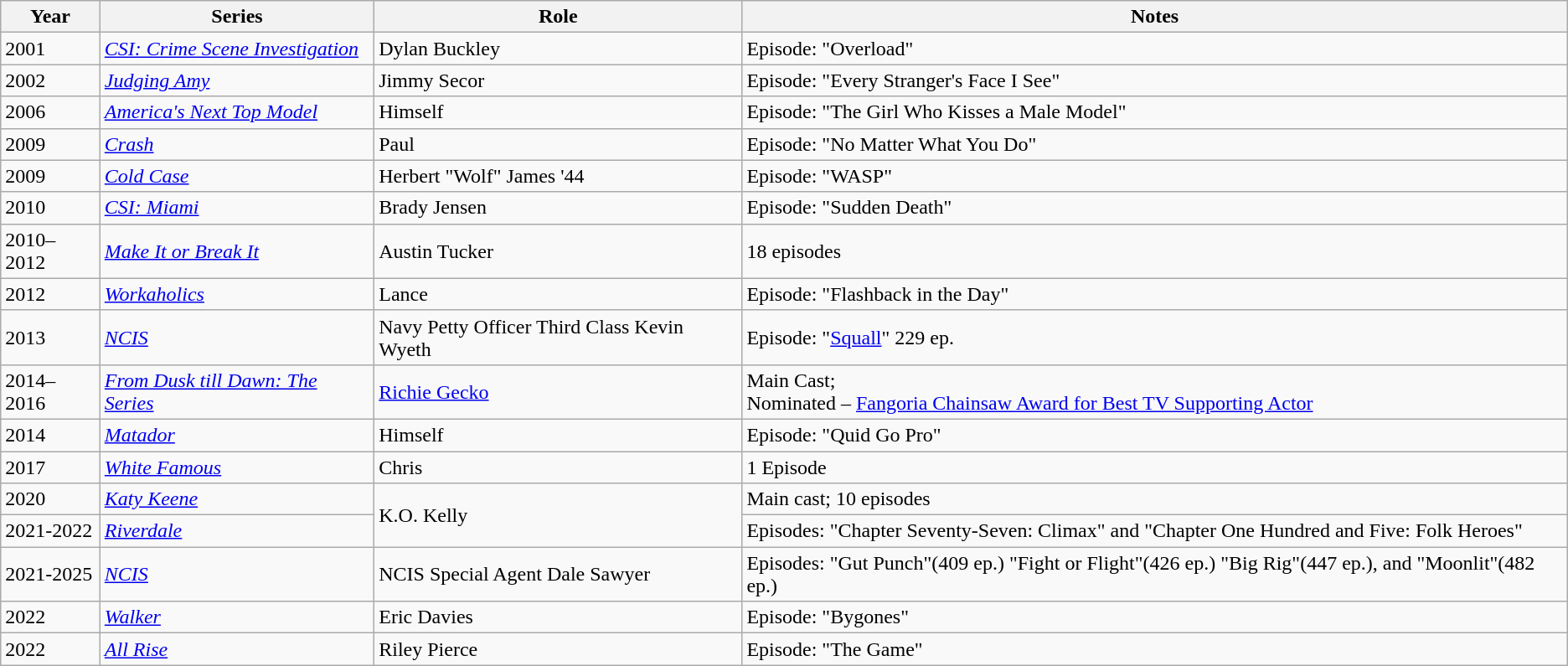<table class="wikitable">
<tr>
<th>Year</th>
<th>Series</th>
<th>Role</th>
<th>Notes</th>
</tr>
<tr>
<td>2001</td>
<td><em><a href='#'>CSI: Crime Scene Investigation</a></em></td>
<td>Dylan Buckley</td>
<td>Episode: "Overload"</td>
</tr>
<tr>
<td>2002</td>
<td><em><a href='#'>Judging Amy</a></em></td>
<td>Jimmy Secor</td>
<td>Episode: "Every Stranger's Face I See"</td>
</tr>
<tr>
<td>2006</td>
<td><em><a href='#'>America's Next Top Model</a></em></td>
<td>Himself</td>
<td>Episode: "The Girl Who Kisses a Male Model"</td>
</tr>
<tr>
<td>2009</td>
<td><em><a href='#'>Crash</a></em></td>
<td>Paul</td>
<td>Episode: "No Matter What You Do"</td>
</tr>
<tr>
<td>2009</td>
<td><em><a href='#'>Cold Case</a></em></td>
<td>Herbert "Wolf" James '44</td>
<td>Episode: "WASP"</td>
</tr>
<tr>
<td>2010</td>
<td><em><a href='#'>CSI: Miami</a></em></td>
<td>Brady Jensen</td>
<td>Episode: "Sudden Death"</td>
</tr>
<tr>
<td>2010–2012</td>
<td><em><a href='#'>Make It or Break It</a></em></td>
<td>Austin Tucker</td>
<td>18 episodes</td>
</tr>
<tr>
<td>2012</td>
<td><em><a href='#'>Workaholics</a></em></td>
<td>Lance</td>
<td>Episode: "Flashback in the Day"</td>
</tr>
<tr>
<td>2013</td>
<td><em><a href='#'>NCIS</a></em></td>
<td>Navy Petty Officer Third Class Kevin Wyeth</td>
<td>Episode: "<a href='#'>Squall</a>" 229 ep.</td>
</tr>
<tr>
<td>2014–2016</td>
<td><em><a href='#'>From Dusk till Dawn: The Series</a></em></td>
<td><a href='#'>Richie Gecko</a></td>
<td>Main Cast;<br>Nominated – <a href='#'>Fangoria Chainsaw Award for Best TV Supporting Actor</a></td>
</tr>
<tr>
<td>2014</td>
<td><em><a href='#'>Matador</a></em></td>
<td>Himself</td>
<td>Episode: "Quid Go Pro"</td>
</tr>
<tr>
<td>2017</td>
<td><em><a href='#'>White Famous</a></em></td>
<td>Chris</td>
<td>1 Episode</td>
</tr>
<tr>
<td>2020</td>
<td><em><a href='#'>Katy Keene</a></em></td>
<td rowspan="2">K.O. Kelly</td>
<td>Main cast; 10 episodes</td>
</tr>
<tr>
<td>2021-2022</td>
<td><em><a href='#'>Riverdale</a></em></td>
<td>Episodes: "Chapter Seventy-Seven: Climax" and "Chapter One Hundred and Five: Folk Heroes"</td>
</tr>
<tr>
<td>2021-2025</td>
<td><em><a href='#'>NCIS</a></em></td>
<td>NCIS Special Agent Dale Sawyer</td>
<td>Episodes: "Gut Punch"(409 ep.) "Fight or Flight"(426 ep.) "Big Rig"(447 ep.), and "Moonlit"(482 ep.)</td>
</tr>
<tr>
<td>2022</td>
<td><em><a href='#'>Walker</a></em></td>
<td>Eric Davies</td>
<td>Episode: "Bygones"</td>
</tr>
<tr>
<td>2022</td>
<td><em><a href='#'>All Rise</a></em></td>
<td>Riley Pierce</td>
<td>Episode: "The Game"</td>
</tr>
</table>
